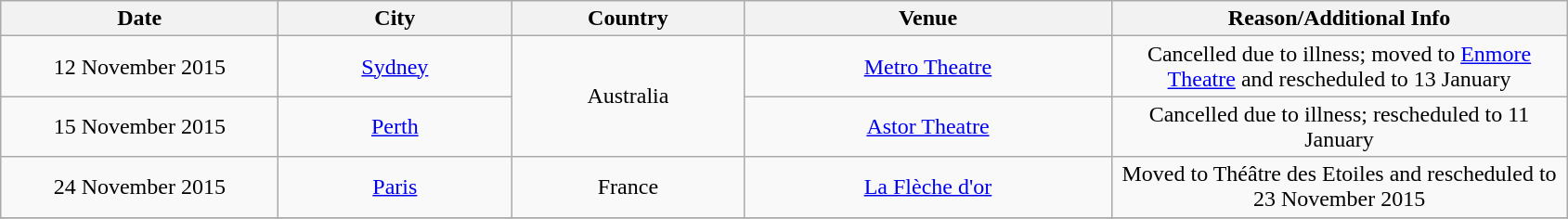<table class="wikitable" style="text-align:center;">
<tr>
<th scope="col" style="width:12em;">Date</th>
<th scope="col" style="width:10em;">City</th>
<th scope="col" style="width:10em;">Country</th>
<th scope="col" style="width:16em;">Venue</th>
<th scope="col" style="width:20em;">Reason/Additional Info</th>
</tr>
<tr>
<td>12 November 2015</td>
<td><a href='#'>Sydney</a></td>
<td rowspan="2">Australia</td>
<td><a href='#'>Metro Theatre</a></td>
<td>Cancelled due to illness; moved to <a href='#'>Enmore Theatre</a> and rescheduled to 13 January</td>
</tr>
<tr>
<td>15 November 2015</td>
<td><a href='#'>Perth</a></td>
<td><a href='#'>Astor Theatre</a></td>
<td>Cancelled due to illness; rescheduled to 11 January</td>
</tr>
<tr>
<td>24 November 2015</td>
<td><a href='#'>Paris</a></td>
<td>France</td>
<td><a href='#'>La Flèche d'or</a></td>
<td>Moved to Théâtre des Etoiles and rescheduled to 23 November 2015</td>
</tr>
<tr>
</tr>
</table>
